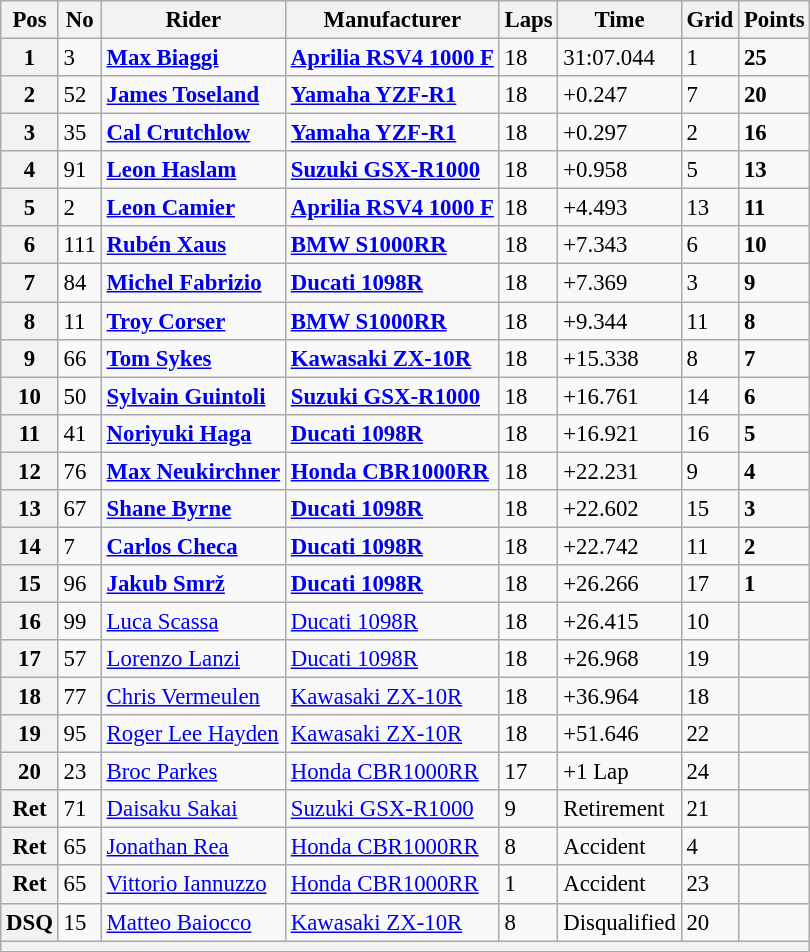<table class="wikitable" style="font-size: 95%;">
<tr>
<th>Pos</th>
<th>No</th>
<th>Rider</th>
<th>Manufacturer</th>
<th>Laps</th>
<th>Time</th>
<th>Grid</th>
<th>Points</th>
</tr>
<tr>
<th>1</th>
<td>3</td>
<td> <strong><a href='#'>Max Biaggi</a></strong></td>
<td><strong><a href='#'>Aprilia RSV4 1000 F</a></strong></td>
<td>18</td>
<td>31:07.044</td>
<td>1</td>
<td><strong>25</strong></td>
</tr>
<tr>
<th>2</th>
<td>52</td>
<td> <strong><a href='#'>James Toseland</a></strong></td>
<td><strong><a href='#'>Yamaha YZF-R1</a></strong></td>
<td>18</td>
<td>+0.247</td>
<td>7</td>
<td><strong>20</strong></td>
</tr>
<tr>
<th>3</th>
<td>35</td>
<td> <strong><a href='#'>Cal Crutchlow</a></strong></td>
<td><strong><a href='#'>Yamaha YZF-R1</a></strong></td>
<td>18</td>
<td>+0.297</td>
<td>2</td>
<td><strong>16</strong></td>
</tr>
<tr>
<th>4</th>
<td>91</td>
<td> <strong><a href='#'>Leon Haslam</a></strong></td>
<td><strong><a href='#'>Suzuki GSX-R1000</a></strong></td>
<td>18</td>
<td>+0.958</td>
<td>5</td>
<td><strong>13</strong></td>
</tr>
<tr>
<th>5</th>
<td>2</td>
<td> <strong><a href='#'>Leon Camier</a></strong></td>
<td><strong><a href='#'>Aprilia RSV4 1000 F</a></strong></td>
<td>18</td>
<td>+4.493</td>
<td>13</td>
<td><strong>11</strong></td>
</tr>
<tr>
<th>6</th>
<td>111</td>
<td> <strong><a href='#'>Rubén Xaus</a></strong></td>
<td><strong><a href='#'>BMW S1000RR</a></strong></td>
<td>18</td>
<td>+7.343</td>
<td>6</td>
<td><strong>10</strong></td>
</tr>
<tr>
<th>7</th>
<td>84</td>
<td> <strong><a href='#'>Michel Fabrizio</a></strong></td>
<td><strong><a href='#'>Ducati 1098R</a></strong></td>
<td>18</td>
<td>+7.369</td>
<td>3</td>
<td><strong>9</strong></td>
</tr>
<tr>
<th>8</th>
<td>11</td>
<td> <strong><a href='#'>Troy Corser</a></strong></td>
<td><strong><a href='#'>BMW S1000RR</a></strong></td>
<td>18</td>
<td>+9.344</td>
<td>11</td>
<td><strong>8</strong></td>
</tr>
<tr>
<th>9</th>
<td>66</td>
<td> <strong><a href='#'>Tom Sykes</a></strong></td>
<td><strong><a href='#'>Kawasaki ZX-10R</a></strong></td>
<td>18</td>
<td>+15.338</td>
<td>8</td>
<td><strong>7</strong></td>
</tr>
<tr>
<th>10</th>
<td>50</td>
<td> <strong><a href='#'>Sylvain Guintoli</a></strong></td>
<td><strong><a href='#'>Suzuki GSX-R1000</a></strong></td>
<td>18</td>
<td>+16.761</td>
<td>14</td>
<td><strong>6</strong></td>
</tr>
<tr>
<th>11</th>
<td>41</td>
<td> <strong><a href='#'>Noriyuki Haga</a></strong></td>
<td><strong><a href='#'>Ducati 1098R</a></strong></td>
<td>18</td>
<td>+16.921</td>
<td>16</td>
<td><strong>5</strong></td>
</tr>
<tr>
<th>12</th>
<td>76</td>
<td> <strong><a href='#'>Max Neukirchner</a></strong></td>
<td><strong><a href='#'>Honda CBR1000RR</a></strong></td>
<td>18</td>
<td>+22.231</td>
<td>9</td>
<td><strong>4</strong></td>
</tr>
<tr>
<th>13</th>
<td>67</td>
<td> <strong><a href='#'>Shane Byrne</a></strong></td>
<td><strong><a href='#'>Ducati 1098R</a></strong></td>
<td>18</td>
<td>+22.602</td>
<td>15</td>
<td><strong>3</strong></td>
</tr>
<tr>
<th>14</th>
<td>7</td>
<td> <strong><a href='#'>Carlos Checa</a></strong></td>
<td><strong><a href='#'>Ducati 1098R</a></strong></td>
<td>18</td>
<td>+22.742</td>
<td>11</td>
<td><strong>2</strong></td>
</tr>
<tr>
<th>15</th>
<td>96</td>
<td> <strong><a href='#'>Jakub Smrž</a></strong></td>
<td><strong><a href='#'>Ducati 1098R</a></strong></td>
<td>18</td>
<td>+26.266</td>
<td>17</td>
<td><strong>1</strong></td>
</tr>
<tr>
<th>16</th>
<td>99</td>
<td> <a href='#'>Luca Scassa</a></td>
<td><a href='#'>Ducati 1098R</a></td>
<td>18</td>
<td>+26.415</td>
<td>10</td>
<td></td>
</tr>
<tr>
<th>17</th>
<td>57</td>
<td> <a href='#'>Lorenzo Lanzi</a></td>
<td><a href='#'>Ducati 1098R</a></td>
<td>18</td>
<td>+26.968</td>
<td>19</td>
<td></td>
</tr>
<tr>
<th>18</th>
<td>77</td>
<td> <a href='#'>Chris Vermeulen</a></td>
<td><a href='#'>Kawasaki ZX-10R</a></td>
<td>18</td>
<td>+36.964</td>
<td>18</td>
<td></td>
</tr>
<tr>
<th>19</th>
<td>95</td>
<td> <a href='#'>Roger Lee Hayden</a></td>
<td><a href='#'>Kawasaki ZX-10R</a></td>
<td>18</td>
<td>+51.646</td>
<td>22</td>
<td></td>
</tr>
<tr>
<th>20</th>
<td>23</td>
<td> <a href='#'>Broc Parkes</a></td>
<td><a href='#'>Honda CBR1000RR</a></td>
<td>17</td>
<td>+1 Lap</td>
<td>24</td>
<td></td>
</tr>
<tr>
<th>Ret</th>
<td>71</td>
<td> <a href='#'>Daisaku Sakai</a></td>
<td><a href='#'>Suzuki GSX-R1000</a></td>
<td>9</td>
<td>Retirement</td>
<td>21</td>
<td></td>
</tr>
<tr>
<th>Ret</th>
<td>65</td>
<td> <a href='#'>Jonathan Rea</a></td>
<td><a href='#'>Honda CBR1000RR</a></td>
<td>8</td>
<td>Accident</td>
<td>4</td>
<td></td>
</tr>
<tr>
<th>Ret</th>
<td>65</td>
<td> <a href='#'>Vittorio Iannuzzo</a></td>
<td><a href='#'>Honda CBR1000RR</a></td>
<td>1</td>
<td>Accident</td>
<td>23</td>
<td></td>
</tr>
<tr>
<th>DSQ</th>
<td>15</td>
<td> <a href='#'>Matteo Baiocco</a></td>
<td><a href='#'>Kawasaki ZX-10R</a></td>
<td>8</td>
<td>Disqualified</td>
<td>20</td>
<td></td>
</tr>
<tr>
<th colspan=8></th>
</tr>
<tr>
</tr>
</table>
